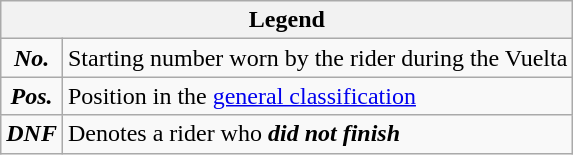<table class="wikitable">
<tr>
<th colspan=2>Legend</th>
</tr>
<tr>
<td align=center><strong><em>No.</em></strong></td>
<td>Starting number worn by the rider during the Vuelta</td>
</tr>
<tr>
<td align=center><strong><em>Pos.</em></strong></td>
<td>Position in the <a href='#'>general classification</a></td>
</tr>
<tr>
<td align=center><strong><em>DNF</em></strong></td>
<td>Denotes a rider who <strong><em>did not finish</em></strong></td>
</tr>
</table>
